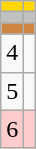<table class="wikitable">
<tr style="background:gold;">
<td align=center></td>
<td></td>
</tr>
<tr style="background:silver;">
<td align=center></td>
<td></td>
</tr>
<tr style="background:peru;">
<td align=center></td>
<td></td>
</tr>
<tr>
<td align=center>4</td>
<td></td>
</tr>
<tr>
<td align=center>5</td>
<td></td>
</tr>
<tr style="background:#fcc;">
<td align=center>6</td>
<td></td>
</tr>
</table>
